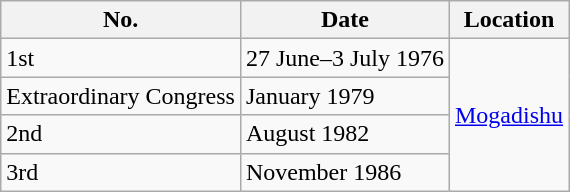<table class="wikitable">
<tr>
<th>No.</th>
<th>Date</th>
<th>Location</th>
</tr>
<tr>
<td>1st</td>
<td>27 June–3 July 1976</td>
<td rowspan=4><a href='#'>Mogadishu</a></td>
</tr>
<tr>
<td>Extraordinary Congress</td>
<td>January 1979</td>
</tr>
<tr>
<td>2nd</td>
<td>August 1982</td>
</tr>
<tr>
<td>3rd</td>
<td>November 1986</td>
</tr>
</table>
